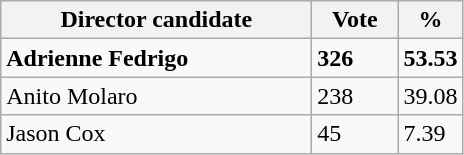<table class="wikitable">
<tr>
<th width="200px">Director candidate</th>
<th width="50px">Vote</th>
<th width="30px">%</th>
</tr>
<tr>
<td><strong>Adrienne Fedrigo</strong> </td>
<td><strong>326</strong></td>
<td><strong>53.53</strong></td>
</tr>
<tr>
<td>Anito Molaro</td>
<td>238</td>
<td>39.08</td>
</tr>
<tr>
<td>Jason Cox</td>
<td>45</td>
<td>7.39</td>
</tr>
</table>
